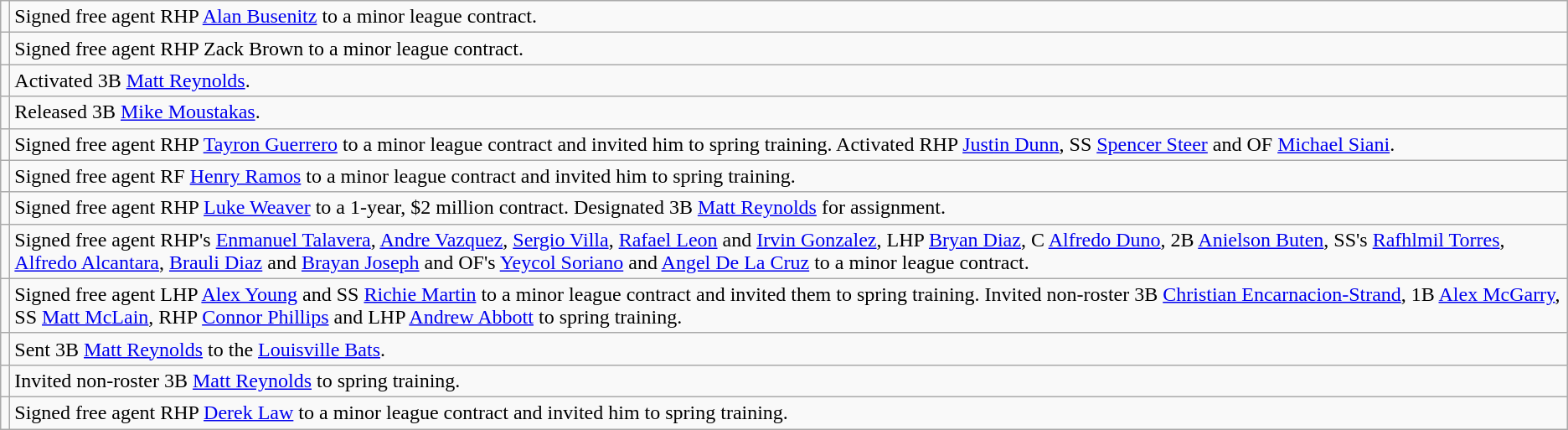<table class="wikitable">
<tr>
<td></td>
<td>Signed free agent RHP <a href='#'>Alan Busenitz</a> to a minor league contract.</td>
</tr>
<tr>
<td></td>
<td>Signed free agent RHP Zack Brown to a minor league contract.</td>
</tr>
<tr>
<td></td>
<td>Activated 3B <a href='#'>Matt Reynolds</a>.</td>
</tr>
<tr>
<td></td>
<td>Released 3B <a href='#'>Mike Moustakas</a>.</td>
</tr>
<tr>
<td></td>
<td>Signed free agent RHP <a href='#'>Tayron Guerrero</a> to a minor league contract and invited him to spring training. Activated RHP <a href='#'>Justin Dunn</a>, SS <a href='#'>Spencer Steer</a> and OF <a href='#'>Michael Siani</a>.</td>
</tr>
<tr>
<td></td>
<td>Signed free agent RF <a href='#'>Henry Ramos</a> to a minor league contract and invited him to spring training.</td>
</tr>
<tr>
<td></td>
<td>Signed free agent RHP <a href='#'>Luke Weaver</a> to a 1-year, $2 million contract. Designated 3B <a href='#'>Matt Reynolds</a> for assignment.</td>
</tr>
<tr>
<td></td>
<td>Signed free agent RHP's <a href='#'>Enmanuel Talavera</a>, <a href='#'>Andre Vazquez</a>, <a href='#'>Sergio Villa</a>, <a href='#'>Rafael Leon</a> and <a href='#'>Irvin Gonzalez</a>, LHP <a href='#'>Bryan Diaz</a>, C <a href='#'>Alfredo Duno</a>, 2B <a href='#'>Anielson Buten</a>, SS's <a href='#'>Rafhlmil Torres</a>, <a href='#'>Alfredo Alcantara</a>, <a href='#'>Brauli Diaz</a> and <a href='#'>Brayan Joseph</a> and OF's <a href='#'>Yeycol Soriano</a> and <a href='#'>Angel De La Cruz</a> to a minor league contract.</td>
</tr>
<tr>
<td></td>
<td>Signed free agent LHP <a href='#'>Alex Young</a> and SS <a href='#'>Richie Martin</a> to a minor league contract and invited them to spring training. Invited non-roster 3B <a href='#'>Christian Encarnacion-Strand</a>, 1B <a href='#'>Alex McGarry</a>, SS <a href='#'>Matt McLain</a>, RHP <a href='#'>Connor Phillips</a> and LHP <a href='#'>Andrew Abbott</a> to spring training.</td>
</tr>
<tr>
<td></td>
<td>Sent 3B <a href='#'>Matt Reynolds</a> to the <a href='#'>Louisville Bats</a>.</td>
</tr>
<tr>
<td></td>
<td>Invited non-roster 3B <a href='#'>Matt Reynolds</a> to spring training.</td>
</tr>
<tr>
<td></td>
<td>Signed free agent RHP <a href='#'>Derek Law</a> to a minor league contract and invited him to spring training.</td>
</tr>
</table>
